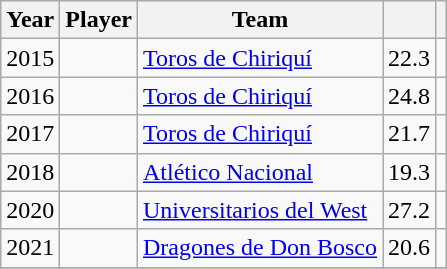<table class="wikitable sortable">
<tr>
<th>Year</th>
<th>Player</th>
<th>Team</th>
<th></th>
<th></th>
</tr>
<tr>
<td>2015</td>
<td> </td>
<td><a href='#'>Toros de Chiriquí</a></td>
<td>22.3</td>
<td></td>
</tr>
<tr>
<td>2016</td>
<td> </td>
<td><a href='#'>Toros de Chiriquí</a></td>
<td>24.8</td>
<td></td>
</tr>
<tr>
<td>2017</td>
<td> </td>
<td><a href='#'>Toros de Chiriquí</a></td>
<td>21.7</td>
<td></td>
</tr>
<tr>
<td>2018</td>
<td> </td>
<td><a href='#'>Atlético Nacional</a></td>
<td>19.3</td>
<td></td>
</tr>
<tr>
<td>2020</td>
<td> </td>
<td><a href='#'>Universitarios del West</a></td>
<td>27.2</td>
<td></td>
</tr>
<tr>
<td>2021</td>
<td> </td>
<td><a href='#'>Dragones de Don Bosco</a></td>
<td>20.6</td>
<td></td>
</tr>
<tr>
</tr>
</table>
